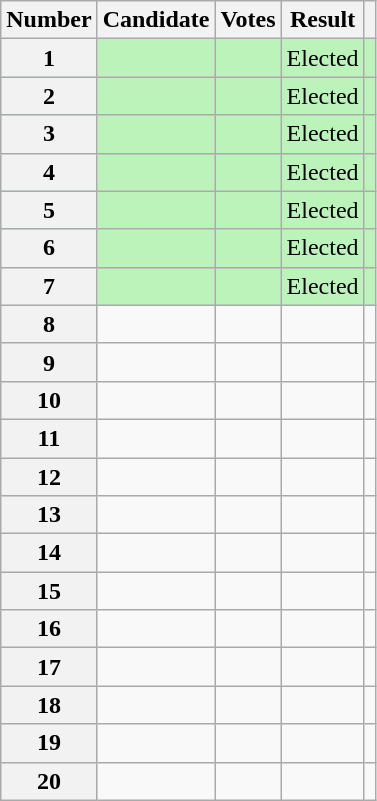<table class="wikitable sortable">
<tr>
<th scope="col">Number</th>
<th scope="col">Candidate</th>
<th scope="col">Votes</th>
<th scope="col">Result</th>
<th scope="col" class="unsortable"></th>
</tr>
<tr bgcolor=bbf3bb>
<th scope="row">1</th>
<td></td>
<td align="right"></td>
<td>Elected</td>
<td></td>
</tr>
<tr bgcolor=bbf3bb>
<th scope="row">2</th>
<td></td>
<td align="right"></td>
<td>Elected</td>
<td></td>
</tr>
<tr bgcolor=bbf3bb>
<th scope="row">3</th>
<td></td>
<td align="right"></td>
<td>Elected</td>
<td></td>
</tr>
<tr bgcolor=bbf3bb>
<th scope="row">4</th>
<td></td>
<td align="right"></td>
<td>Elected</td>
<td></td>
</tr>
<tr bgcolor=bbf3bb>
<th scope="row">5</th>
<td></td>
<td align="right"></td>
<td>Elected</td>
<td></td>
</tr>
<tr bgcolor=bbf3bb>
<th scope="row">6</th>
<td></td>
<td align="right"></td>
<td>Elected</td>
<td></td>
</tr>
<tr bgcolor=bbf3bb>
<th scope="row">7</th>
<td></td>
<td align="right"></td>
<td>Elected</td>
<td></td>
</tr>
<tr>
<th scope="row">8</th>
<td></td>
<td align="right"></td>
<td></td>
<td></td>
</tr>
<tr>
<th scope="row">9</th>
<td></td>
<td align="right"></td>
<td></td>
<td></td>
</tr>
<tr>
<th scope="row">10</th>
<td></td>
<td align="right"></td>
<td></td>
<td></td>
</tr>
<tr>
<th scope="row">11</th>
<td></td>
<td align="right"></td>
<td></td>
<td></td>
</tr>
<tr>
<th scope="row">12</th>
<td></td>
<td align="right"></td>
<td></td>
<td></td>
</tr>
<tr>
<th scope="row">13</th>
<td></td>
<td align="right"></td>
<td></td>
<td></td>
</tr>
<tr>
<th scope="row">14</th>
<td></td>
<td align="right"></td>
<td></td>
<td></td>
</tr>
<tr>
<th scope="row">15</th>
<td></td>
<td align="right"></td>
<td></td>
<td></td>
</tr>
<tr>
<th scope="row">16</th>
<td></td>
<td align="right"></td>
<td></td>
<td></td>
</tr>
<tr>
<th scope="row">17</th>
<td></td>
<td align="right"></td>
<td></td>
<td></td>
</tr>
<tr>
<th scope="row">18</th>
<td></td>
<td align="right"></td>
<td></td>
<td></td>
</tr>
<tr>
<th scope="row">19</th>
<td></td>
<td align="right"></td>
<td></td>
<td></td>
</tr>
<tr>
<th scope="row">20</th>
<td></td>
<td align="right"></td>
<td></td>
<td></td>
</tr>
</table>
